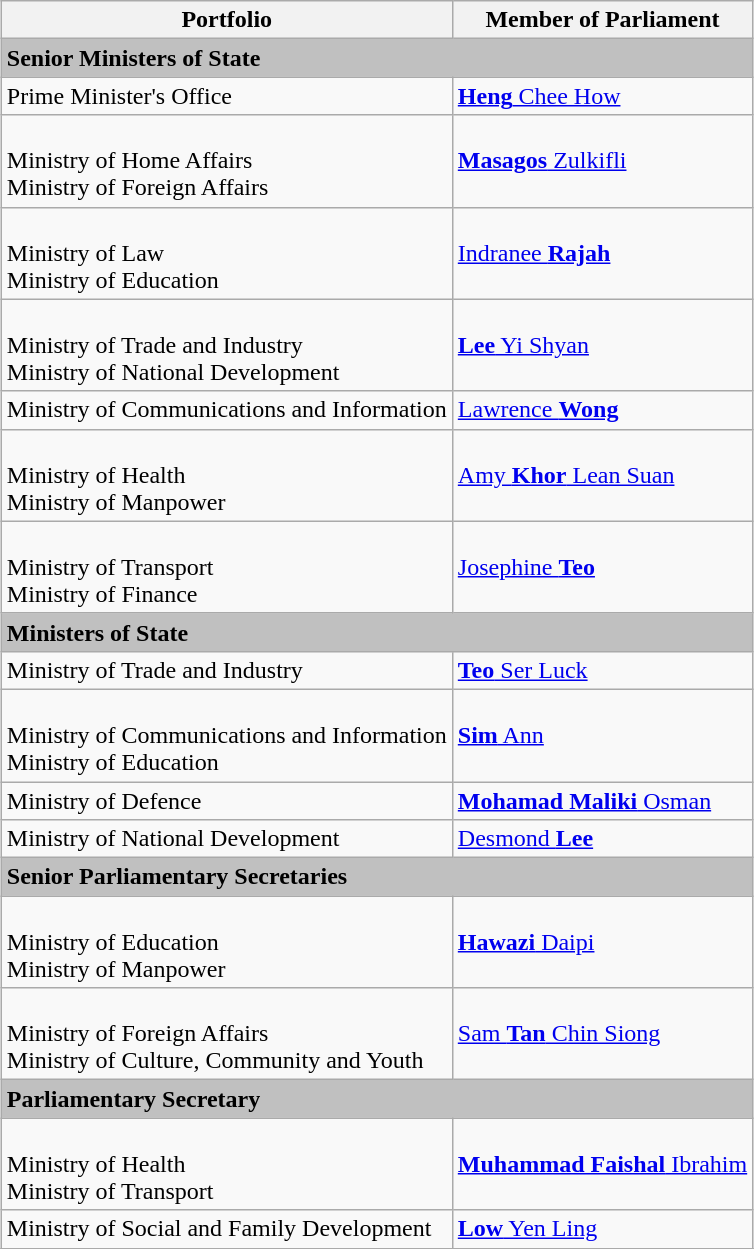<table class="wikitable" style="margin: 1em auto 1em auto">
<tr>
<th>Portfolio</th>
<th>Member of Parliament</th>
</tr>
<tr>
<td colspan="2" style="background:silver;"><strong>Senior Ministers of State</strong></td>
</tr>
<tr>
<td>Prime Minister's Office</td>
<td><a href='#'><strong>Heng</strong> Chee How</a></td>
</tr>
<tr>
<td><br>Ministry of Home Affairs<br>
Ministry of Foreign Affairs</td>
<td><a href='#'><strong>Masagos</strong> Zulkifli</a></td>
</tr>
<tr>
<td><br>Ministry of Law<br>
Ministry of Education</td>
<td><a href='#'>Indranee <strong>Rajah</strong></a></td>
</tr>
<tr>
<td><br>Ministry of Trade and Industry<br>
Ministry of National Development</td>
<td><a href='#'><strong>Lee</strong> Yi Shyan</a></td>
</tr>
<tr>
<td>Ministry of Communications and Information</td>
<td><a href='#'>Lawrence <strong>Wong</strong></a></td>
</tr>
<tr>
<td><br>Ministry of Health<br>
Ministry of Manpower</td>
<td><a href='#'>Amy <strong>Khor</strong> Lean Suan</a></td>
</tr>
<tr>
<td><br>Ministry of Transport<br>
Ministry of Finance</td>
<td><a href='#'>Josephine <strong>Teo</strong></a></td>
</tr>
<tr>
<td colspan="2" style="background:silver;"><strong>Ministers of State</strong></td>
</tr>
<tr>
<td>Ministry of Trade and Industry</td>
<td><a href='#'><strong>Teo</strong> Ser Luck</a></td>
</tr>
<tr>
<td><br>Ministry of Communications and Information<br>
Ministry of Education</td>
<td><a href='#'><strong>Sim</strong> Ann</a></td>
</tr>
<tr>
<td>Ministry of Defence</td>
<td><a href='#'><strong>Mohamad Maliki</strong> Osman</a></td>
</tr>
<tr>
<td>Ministry of National Development</td>
<td><a href='#'>Desmond <strong>Lee</strong></a></td>
</tr>
<tr>
<td colspan="2" style="background:silver;"><strong>Senior Parliamentary Secretaries</strong></td>
</tr>
<tr>
<td><br>Ministry of Education<br>
Ministry of Manpower</td>
<td><a href='#'><strong>Hawazi</strong> Daipi</a></td>
</tr>
<tr>
<td><br>Ministry of Foreign Affairs<br>
Ministry of Culture, Community and Youth</td>
<td><a href='#'>Sam <strong>Tan</strong> Chin Siong</a></td>
</tr>
<tr>
<td colspan="2" style="background:silver;"><strong>Parliamentary Secretary</strong></td>
</tr>
<tr>
<td><br>Ministry of Health<br>
Ministry of Transport</td>
<td><a href='#'><strong>Muhammad Faishal</strong> Ibrahim</a></td>
</tr>
<tr>
<td>Ministry of Social and Family Development</td>
<td><a href='#'><strong>Low</strong> Yen Ling</a></td>
</tr>
<tr>
</tr>
</table>
